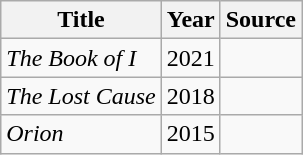<table class="wikitable">
<tr>
<th>Title</th>
<th>Year</th>
<th>Source</th>
</tr>
<tr>
<td><em>The Book of I</em></td>
<td>2021</td>
<td></td>
</tr>
<tr>
<td><em>The Lost Cause</em></td>
<td>2018</td>
<td></td>
</tr>
<tr>
<td><em>Orion</em></td>
<td>2015</td>
<td></td>
</tr>
</table>
